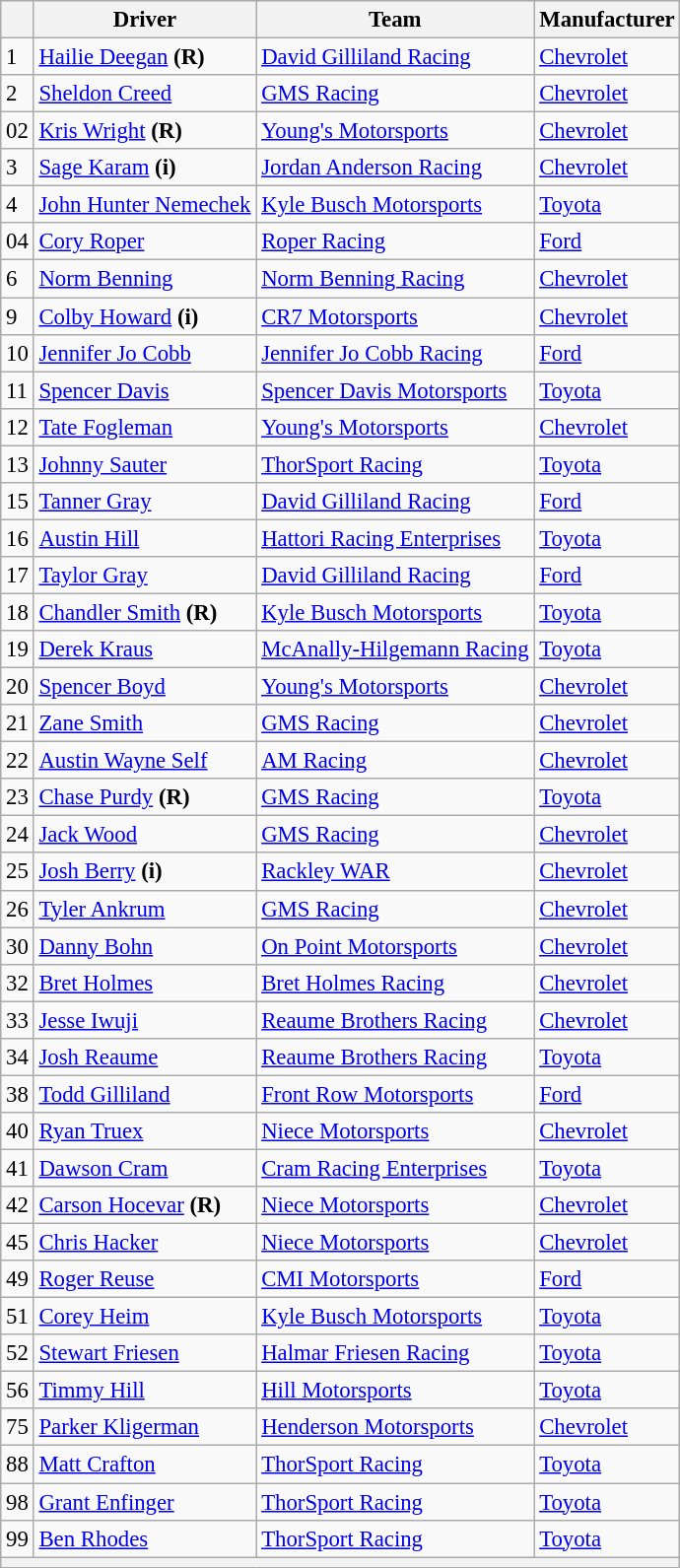<table class="wikitable" style="font-size:95%">
<tr>
<th></th>
<th>Driver</th>
<th>Team</th>
<th>Manufacturer</th>
</tr>
<tr>
<td>1</td>
<td><a href='#'>Hailie Deegan</a> <strong>(R)</strong></td>
<td><a href='#'>David Gilliland Racing</a></td>
<td><a href='#'>Chevrolet</a></td>
</tr>
<tr>
<td>2</td>
<td><a href='#'>Sheldon Creed</a></td>
<td><a href='#'>GMS Racing</a></td>
<td><a href='#'>Chevrolet</a></td>
</tr>
<tr>
<td>02</td>
<td><a href='#'>Kris Wright</a> <strong>(R)</strong></td>
<td><a href='#'>Young's Motorsports</a></td>
<td><a href='#'>Chevrolet</a></td>
</tr>
<tr>
<td>3</td>
<td><a href='#'>Sage Karam</a> <strong>(i)</strong></td>
<td><a href='#'>Jordan Anderson Racing</a></td>
<td><a href='#'>Chevrolet</a></td>
</tr>
<tr>
<td>4</td>
<td><a href='#'>John Hunter Nemechek</a></td>
<td><a href='#'>Kyle Busch Motorsports</a></td>
<td><a href='#'>Toyota</a></td>
</tr>
<tr>
<td>04</td>
<td><a href='#'>Cory Roper</a></td>
<td><a href='#'>Roper Racing</a></td>
<td><a href='#'>Ford</a></td>
</tr>
<tr>
<td>6</td>
<td><a href='#'>Norm Benning</a></td>
<td><a href='#'>Norm Benning Racing</a></td>
<td><a href='#'>Chevrolet</a></td>
</tr>
<tr>
<td>9</td>
<td><a href='#'>Colby Howard</a> <strong>(i)</strong></td>
<td><a href='#'>CR7 Motorsports</a></td>
<td><a href='#'>Chevrolet</a></td>
</tr>
<tr>
<td>10</td>
<td><a href='#'>Jennifer Jo Cobb</a></td>
<td><a href='#'>Jennifer Jo Cobb Racing</a></td>
<td><a href='#'>Ford</a></td>
</tr>
<tr>
<td>11</td>
<td><a href='#'>Spencer Davis</a></td>
<td><a href='#'>Spencer Davis Motorsports</a></td>
<td><a href='#'>Toyota</a></td>
</tr>
<tr>
<td>12</td>
<td><a href='#'>Tate Fogleman</a></td>
<td><a href='#'>Young's Motorsports</a></td>
<td><a href='#'>Chevrolet</a></td>
</tr>
<tr>
<td>13</td>
<td><a href='#'>Johnny Sauter</a></td>
<td><a href='#'>ThorSport Racing</a></td>
<td><a href='#'>Toyota</a></td>
</tr>
<tr>
<td>15</td>
<td><a href='#'>Tanner Gray</a></td>
<td><a href='#'>David Gilliland Racing</a></td>
<td><a href='#'>Ford</a></td>
</tr>
<tr>
<td>16</td>
<td><a href='#'>Austin Hill</a></td>
<td><a href='#'>Hattori Racing Enterprises</a></td>
<td><a href='#'>Toyota</a></td>
</tr>
<tr>
<td>17</td>
<td><a href='#'>Taylor Gray</a></td>
<td><a href='#'>David Gilliland Racing</a></td>
<td><a href='#'>Ford</a></td>
</tr>
<tr>
<td>18</td>
<td><a href='#'>Chandler Smith</a> <strong>(R)</strong></td>
<td><a href='#'>Kyle Busch Motorsports</a></td>
<td><a href='#'>Toyota</a></td>
</tr>
<tr>
<td>19</td>
<td><a href='#'>Derek Kraus</a></td>
<td><a href='#'>McAnally-Hilgemann Racing</a></td>
<td><a href='#'>Toyota</a></td>
</tr>
<tr>
<td>20</td>
<td><a href='#'>Spencer Boyd</a></td>
<td><a href='#'>Young's Motorsports</a></td>
<td><a href='#'>Chevrolet</a></td>
</tr>
<tr>
<td>21</td>
<td><a href='#'>Zane Smith</a></td>
<td><a href='#'>GMS Racing</a></td>
<td><a href='#'>Chevrolet</a></td>
</tr>
<tr>
<td>22</td>
<td><a href='#'>Austin Wayne Self</a></td>
<td><a href='#'>AM Racing</a></td>
<td><a href='#'>Chevrolet</a></td>
</tr>
<tr>
<td>23</td>
<td><a href='#'>Chase Purdy</a> <strong>(R)</strong></td>
<td><a href='#'>GMS Racing</a></td>
<td><a href='#'>Toyota</a></td>
</tr>
<tr>
<td>24</td>
<td><a href='#'>Jack Wood</a></td>
<td><a href='#'>GMS Racing</a></td>
<td><a href='#'>Chevrolet</a></td>
</tr>
<tr>
<td>25</td>
<td><a href='#'>Josh Berry</a> <strong>(i)</strong></td>
<td><a href='#'>Rackley WAR</a></td>
<td><a href='#'>Chevrolet</a></td>
</tr>
<tr>
<td>26</td>
<td><a href='#'>Tyler Ankrum</a></td>
<td><a href='#'>GMS Racing</a></td>
<td><a href='#'>Chevrolet</a></td>
</tr>
<tr>
<td>30</td>
<td><a href='#'>Danny Bohn</a></td>
<td><a href='#'>On Point Motorsports</a></td>
<td><a href='#'>Chevrolet</a></td>
</tr>
<tr>
<td>32</td>
<td><a href='#'>Bret Holmes</a></td>
<td><a href='#'>Bret Holmes Racing</a></td>
<td><a href='#'>Chevrolet</a></td>
</tr>
<tr>
<td>33</td>
<td><a href='#'>Jesse Iwuji</a></td>
<td><a href='#'>Reaume Brothers Racing</a></td>
<td><a href='#'>Chevrolet</a></td>
</tr>
<tr>
<td>34</td>
<td><a href='#'>Josh Reaume</a></td>
<td><a href='#'>Reaume Brothers Racing</a></td>
<td><a href='#'>Toyota</a></td>
</tr>
<tr>
<td>38</td>
<td><a href='#'>Todd Gilliland</a></td>
<td><a href='#'>Front Row Motorsports</a></td>
<td><a href='#'>Ford</a></td>
</tr>
<tr>
<td>40</td>
<td><a href='#'>Ryan Truex</a></td>
<td><a href='#'>Niece Motorsports</a></td>
<td><a href='#'>Chevrolet</a></td>
</tr>
<tr>
<td>41</td>
<td><a href='#'>Dawson Cram</a></td>
<td><a href='#'>Cram Racing Enterprises</a></td>
<td><a href='#'>Toyota</a></td>
</tr>
<tr>
<td>42</td>
<td><a href='#'>Carson Hocevar</a> <strong>(R)</strong></td>
<td><a href='#'>Niece Motorsports</a></td>
<td><a href='#'>Chevrolet</a></td>
</tr>
<tr>
<td>45</td>
<td><a href='#'>Chris Hacker</a></td>
<td><a href='#'>Niece Motorsports</a></td>
<td><a href='#'>Chevrolet</a></td>
</tr>
<tr>
<td>49</td>
<td><a href='#'>Roger Reuse</a></td>
<td><a href='#'>CMI Motorsports</a></td>
<td><a href='#'>Ford</a></td>
</tr>
<tr>
<td>51</td>
<td><a href='#'>Corey Heim</a></td>
<td><a href='#'>Kyle Busch Motorsports</a></td>
<td><a href='#'>Toyota</a></td>
</tr>
<tr>
<td>52</td>
<td><a href='#'>Stewart Friesen</a></td>
<td><a href='#'>Halmar Friesen Racing</a></td>
<td><a href='#'>Toyota</a></td>
</tr>
<tr>
<td>56</td>
<td><a href='#'>Timmy Hill</a></td>
<td><a href='#'>Hill Motorsports</a></td>
<td><a href='#'>Toyota</a></td>
</tr>
<tr>
<td>75</td>
<td><a href='#'>Parker Kligerman</a></td>
<td><a href='#'>Henderson Motorsports</a></td>
<td><a href='#'>Chevrolet</a></td>
</tr>
<tr>
<td>88</td>
<td><a href='#'>Matt Crafton</a></td>
<td><a href='#'>ThorSport Racing</a></td>
<td><a href='#'>Toyota</a></td>
</tr>
<tr>
<td>98</td>
<td><a href='#'>Grant Enfinger</a></td>
<td><a href='#'>ThorSport Racing</a></td>
<td><a href='#'>Toyota</a></td>
</tr>
<tr>
<td>99</td>
<td><a href='#'>Ben Rhodes</a></td>
<td><a href='#'>ThorSport Racing</a></td>
<td><a href='#'>Toyota</a></td>
</tr>
<tr>
<th colspan="7"></th>
</tr>
</table>
